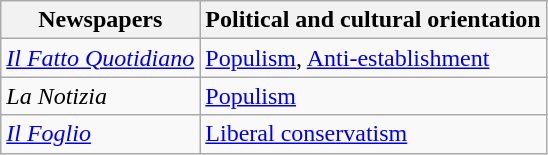<table class="wikitable">
<tr>
<th>Newspapers</th>
<th>Political and cultural orientation</th>
</tr>
<tr>
<td><em><a href='#'>Il Fatto Quotidiano</a></em></td>
<td><a href='#'>Populism</a>, <a href='#'>Anti-establishment</a></td>
</tr>
<tr>
<td><em>La Notizia</em></td>
<td><a href='#'>Populism</a></td>
</tr>
<tr>
<td><em><a href='#'>Il Foglio</a></em></td>
<td><a href='#'>Liberal conservatism</a></td>
</tr>
</table>
